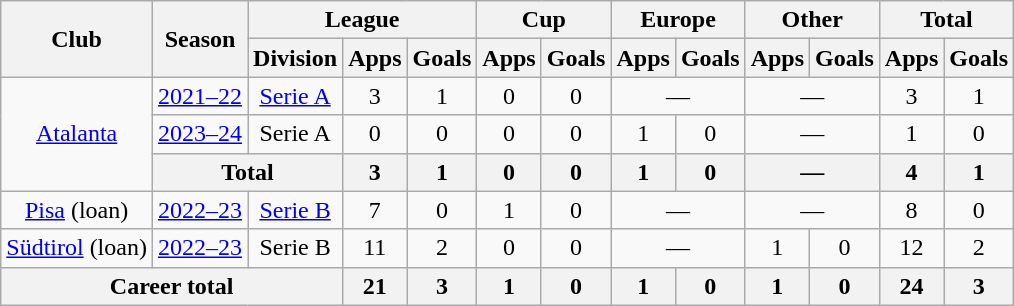<table class="wikitable" style="text-align:center">
<tr>
<th rowspan="2">Club</th>
<th rowspan="2">Season</th>
<th colspan="3">League</th>
<th colspan="2">Cup</th>
<th colspan="2">Europe</th>
<th colspan="2">Other</th>
<th colspan="2">Total</th>
</tr>
<tr>
<th>Division</th>
<th>Apps</th>
<th>Goals</th>
<th>Apps</th>
<th>Goals</th>
<th>Apps</th>
<th>Goals</th>
<th>Apps</th>
<th>Goals</th>
<th>Apps</th>
<th>Goals</th>
</tr>
<tr>
<td rowspan="3"><a href='#'>Atalanta</a></td>
<td><a href='#'>2021–22</a></td>
<td><a href='#'>Serie A</a></td>
<td>3</td>
<td>1</td>
<td>0</td>
<td>0</td>
<td colspan="2">—</td>
<td colspan="2">—</td>
<td>3</td>
<td>1</td>
</tr>
<tr>
<td><a href='#'>2023–24</a></td>
<td>Serie A</td>
<td>0</td>
<td>0</td>
<td>0</td>
<td>0</td>
<td>1</td>
<td>0</td>
<td colspan="2">—</td>
<td>1</td>
<td>0</td>
</tr>
<tr>
<th colspan="2">Total</th>
<th>3</th>
<th>1</th>
<th>0</th>
<th>0</th>
<th>1</th>
<th>0</th>
<th colspan="2">—</th>
<th>4</th>
<th>1</th>
</tr>
<tr>
<td><a href='#'>Pisa</a> (loan)</td>
<td><a href='#'>2022–23</a></td>
<td><a href='#'>Serie B</a></td>
<td>7</td>
<td>0</td>
<td>1</td>
<td>0</td>
<td colspan="2">—</td>
<td colspan="2">—</td>
<td>8</td>
<td>0</td>
</tr>
<tr>
<td><a href='#'>Südtirol</a> (loan)</td>
<td><a href='#'>2022–23</a></td>
<td>Serie B</td>
<td>11</td>
<td>2</td>
<td>0</td>
<td>0</td>
<td colspan="2">—</td>
<td>1</td>
<td>0</td>
<td>12</td>
<td>2</td>
</tr>
<tr>
<th colspan="3">Career total</th>
<th>21</th>
<th>3</th>
<th>1</th>
<th>0</th>
<th>1</th>
<th>0</th>
<th>1</th>
<th>0</th>
<th>24</th>
<th>3</th>
</tr>
</table>
